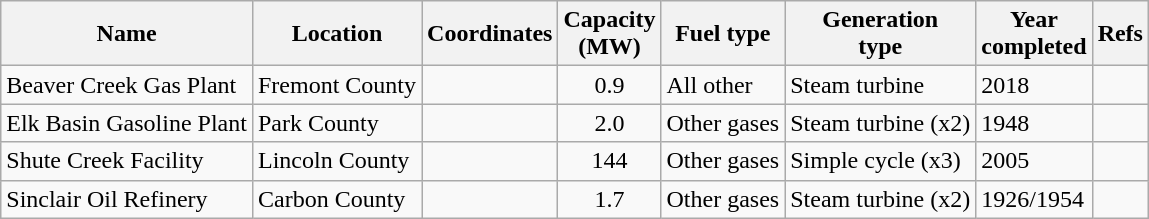<table class="wikitable sortable">
<tr>
<th>Name</th>
<th>Location</th>
<th>Coordinates</th>
<th>Capacity<br>(MW)</th>
<th>Fuel type</th>
<th>Generation<br>type</th>
<th>Year<br>completed</th>
<th>Refs</th>
</tr>
<tr>
<td>Beaver Creek Gas Plant</td>
<td>Fremont County</td>
<td></td>
<td align=center>0.9</td>
<td>All other</td>
<td>Steam turbine</td>
<td>2018</td>
<td></td>
</tr>
<tr>
<td>Elk Basin Gasoline Plant</td>
<td>Park County</td>
<td></td>
<td align=center>2.0</td>
<td>Other gases</td>
<td>Steam turbine (x2)</td>
<td>1948</td>
<td></td>
</tr>
<tr>
<td>Shute Creek Facility</td>
<td>Lincoln County</td>
<td></td>
<td align=center>144</td>
<td>Other gases</td>
<td>Simple cycle (x3)</td>
<td>2005</td>
<td></td>
</tr>
<tr>
<td>Sinclair Oil Refinery</td>
<td>Carbon County</td>
<td></td>
<td align=center>1.7</td>
<td>Other gases</td>
<td>Steam turbine (x2)</td>
<td>1926/1954</td>
<td></td>
</tr>
</table>
